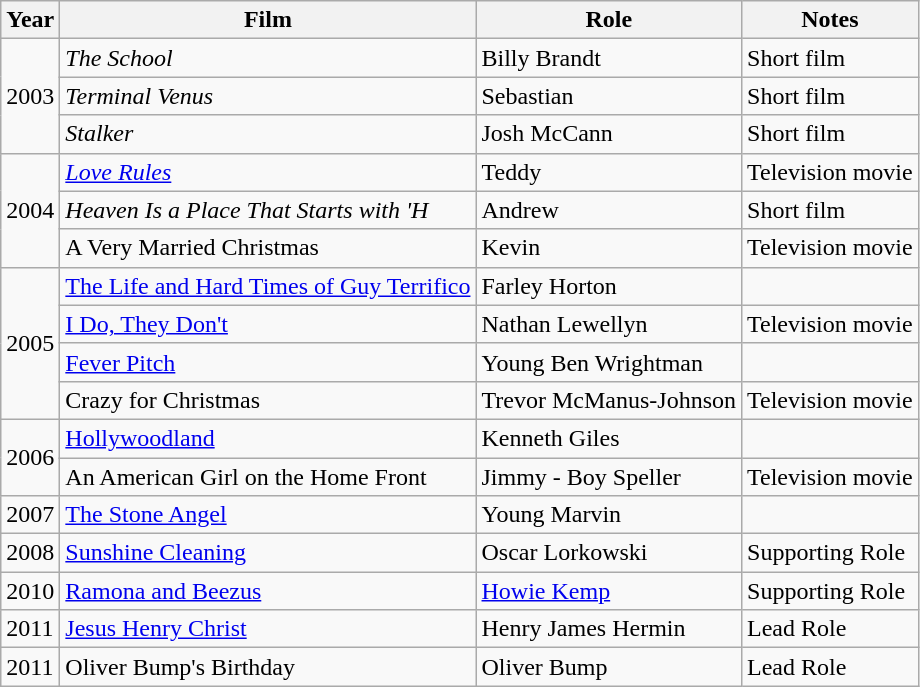<table class=wikitable>
<tr>
<th>Year</th>
<th>Film</th>
<th>Role</th>
<th>Notes</th>
</tr>
<tr>
<td rowspan=3>2003</td>
<td><em>The School</em></td>
<td>Billy Brandt</td>
<td>Short film</td>
</tr>
<tr>
<td><em>Terminal Venus</em></td>
<td>Sebastian</td>
<td>Short film</td>
</tr>
<tr>
<td><em>Stalker</em></td>
<td>Josh McCann</td>
<td>Short film</td>
</tr>
<tr>
<td rowspan=3>2004</td>
<td><em><a href='#'>Love Rules</a></em></td>
<td>Teddy</td>
<td>Television movie</td>
</tr>
<tr>
<td><em>Heaven Is a Place That Starts with 'H<strong></td>
<td>Andrew</td>
<td>Short film</td>
</tr>
<tr>
<td></em>A Very Married Christmas<em></td>
<td>Kevin</td>
<td>Television movie</td>
</tr>
<tr>
<td rowspan=4>2005</td>
<td></em><a href='#'>The Life and Hard Times of Guy Terrifico</a><em></td>
<td>Farley Horton</td>
<td></td>
</tr>
<tr>
<td></em><a href='#'>I Do, They Don't</a><em></td>
<td>Nathan Lewellyn</td>
<td>Television movie</td>
</tr>
<tr>
<td></em><a href='#'>Fever Pitch</a><em></td>
<td>Young Ben Wrightman</td>
<td></td>
</tr>
<tr>
<td></em>Crazy for Christmas<em></td>
<td>Trevor McManus-Johnson</td>
<td>Television movie</td>
</tr>
<tr>
<td rowspan=2>2006</td>
<td></em><a href='#'>Hollywoodland</a><em></td>
<td>Kenneth Giles</td>
<td></td>
</tr>
<tr>
<td></em>An American Girl on the Home Front<em></td>
<td>Jimmy - Boy Speller</td>
<td>Television movie</td>
</tr>
<tr>
<td>2007</td>
<td></em><a href='#'>The Stone Angel</a><em></td>
<td>Young Marvin</td>
<td></td>
</tr>
<tr>
<td>2008</td>
<td></em><a href='#'>Sunshine Cleaning</a><em></td>
<td>Oscar Lorkowski</td>
<td>Supporting Role</td>
</tr>
<tr>
<td>2010</td>
<td></em><a href='#'>Ramona and Beezus</a><em></td>
<td><a href='#'>Howie Kemp</a></td>
<td>Supporting Role</td>
</tr>
<tr>
<td>2011</td>
<td></em><a href='#'>Jesus Henry Christ</a><em></td>
<td>Henry James Hermin</td>
<td>Lead Role</td>
</tr>
<tr>
<td>2011</td>
<td></em>Oliver Bump's Birthday<em></td>
<td>Oliver Bump</td>
<td>Lead Role</td>
</tr>
</table>
